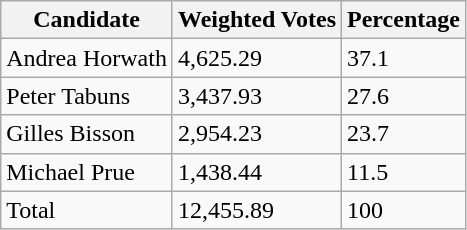<table class="wikitable">
<tr>
<th>Candidate</th>
<th>Weighted Votes</th>
<th>Percentage</th>
</tr>
<tr>
<td>Andrea Horwath</td>
<td>4,625.29</td>
<td>37.1</td>
</tr>
<tr>
<td>Peter Tabuns</td>
<td>3,437.93</td>
<td>27.6</td>
</tr>
<tr>
<td>Gilles Bisson</td>
<td>2,954.23</td>
<td>23.7</td>
</tr>
<tr>
<td>Michael Prue</td>
<td>1,438.44</td>
<td>11.5</td>
</tr>
<tr>
<td>Total</td>
<td>12,455.89</td>
<td>100</td>
</tr>
</table>
